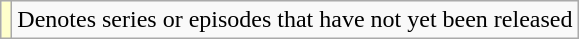<table class="wikitable">
<tr>
<td style="background:#FFFFCC;"></td>
<td>Denotes series or episodes that have not yet been released</td>
</tr>
</table>
